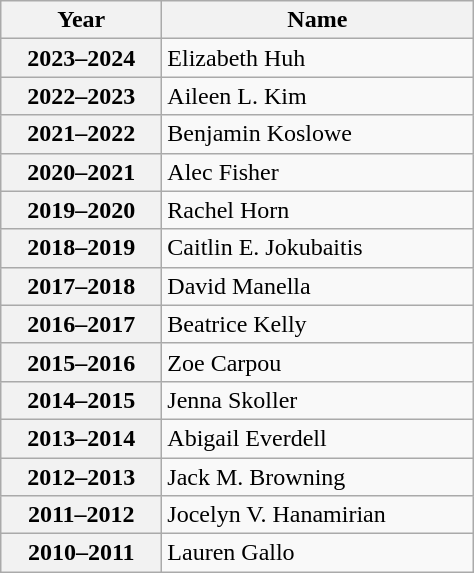<table class="wikitable sortable">
<tr>
<th scope="col" style="width: 100px;">Year</th>
<th scope="col" class="unsortable" style="width: 200px;">Name</th>
</tr>
<tr>
<th>2023–2024</th>
<td>Elizabeth Huh</td>
</tr>
<tr>
<th>2022–2023</th>
<td>Aileen L. Kim</td>
</tr>
<tr>
<th>2021–2022</th>
<td>Benjamin Koslowe</td>
</tr>
<tr>
<th>2020–2021</th>
<td>Alec Fisher</td>
</tr>
<tr>
<th>2019–2020</th>
<td>Rachel Horn</td>
</tr>
<tr>
<th>2018–2019</th>
<td>Caitlin E. Jokubaitis</td>
</tr>
<tr>
<th scope="row">2017–2018</th>
<td>David Manella</td>
</tr>
<tr>
<th scope="row">2016–2017</th>
<td>Beatrice Kelly</td>
</tr>
<tr>
<th scope="row">2015–2016</th>
<td>Zoe Carpou</td>
</tr>
<tr>
<th scope="row">2014–2015</th>
<td>Jenna Skoller</td>
</tr>
<tr>
<th scope="row">2013–2014</th>
<td>Abigail Everdell</td>
</tr>
<tr>
<th scope="row">2012–2013</th>
<td>Jack M. Browning</td>
</tr>
<tr>
<th scope="row">2011–2012</th>
<td>Jocelyn V. Hanamirian</td>
</tr>
<tr>
<th scope="row">2010–2011</th>
<td>Lauren Gallo</td>
</tr>
</table>
